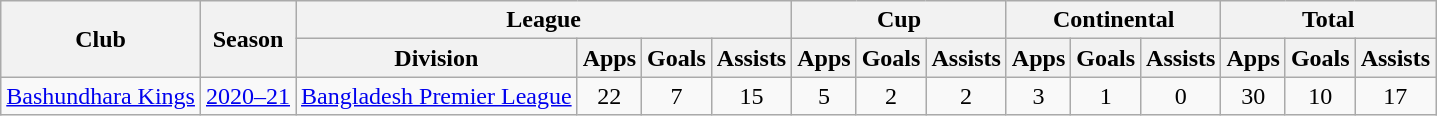<table class="wikitable" style="text-align: center;">
<tr>
<th rowspan="2">Club</th>
<th rowspan="2">Season</th>
<th colspan="4">League</th>
<th colspan="3">Cup</th>
<th colspan="3">Continental</th>
<th colspan="3">Total</th>
</tr>
<tr>
<th>Division</th>
<th>Apps</th>
<th>Goals</th>
<th>Assists</th>
<th>Apps</th>
<th>Goals</th>
<th>Assists</th>
<th>Apps</th>
<th>Goals</th>
<th>Assists</th>
<th>Apps</th>
<th>Goals</th>
<th>Assists</th>
</tr>
<tr>
<td><a href='#'>Bashundhara Kings</a></td>
<td><a href='#'>2020–21</a></td>
<td><a href='#'>Bangladesh Premier League</a></td>
<td>22</td>
<td>7</td>
<td>15</td>
<td>5</td>
<td>2</td>
<td>2</td>
<td>3</td>
<td>1</td>
<td>0</td>
<td>30</td>
<td>10</td>
<td>17</td>
</tr>
</table>
